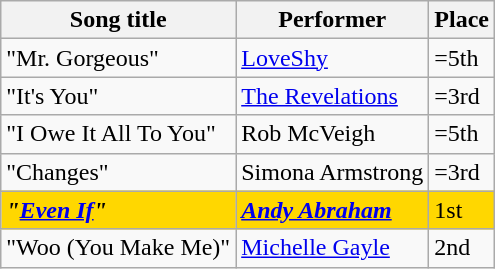<table class="sortable wikitable">
<tr>
<th>Song title</th>
<th>Performer</th>
<th>Place</th>
</tr>
<tr>
<td>"Mr. Gorgeous"</td>
<td><a href='#'>LoveShy</a></td>
<td>=5th</td>
</tr>
<tr>
<td>"It's You"</td>
<td><a href='#'>The Revelations</a></td>
<td>=3rd</td>
</tr>
<tr>
<td>"I Owe It All To You"</td>
<td>Rob McVeigh</td>
<td>=5th</td>
</tr>
<tr>
<td>"Changes"</td>
<td>Simona Armstrong</td>
<td>=3rd</td>
</tr>
<tr style="background:gold;">
<td><strong><em>"<a href='#'>Even If</a>"</em></strong></td>
<td><strong><em><a href='#'>Andy Abraham</a></em></strong></td>
<td>1st</td>
</tr>
<tr>
<td>"Woo (You Make Me)"</td>
<td><a href='#'>Michelle Gayle</a></td>
<td>2nd</td>
</tr>
</table>
